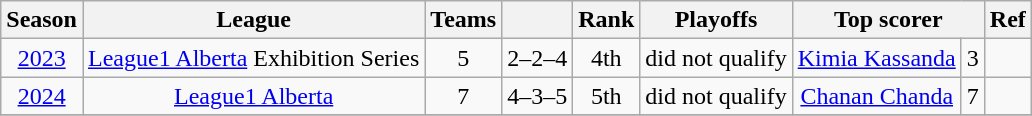<table class="wikitable" style="text-align: center;">
<tr>
<th>Season</th>
<th>League</th>
<th>Teams</th>
<th></th>
<th>Rank</th>
<th>Playoffs</th>
<th colspan=2>Top scorer</th>
<th>Ref</th>
</tr>
<tr>
<td><a href='#'>2023</a></td>
<td><a href='#'>League1 Alberta</a> Exhibition Series</td>
<td>5</td>
<td>2–2–4</td>
<td>4th</td>
<td>did not qualify</td>
<td> <a href='#'>Kimia Kassanda</a></td>
<td>3</td>
<td></td>
</tr>
<tr>
<td><a href='#'>2024</a></td>
<td rowspan="1"><a href='#'>League1 Alberta</a></td>
<td>7</td>
<td>4–3–5</td>
<td>5th</td>
<td>did not qualify</td>
<td> <a href='#'>Chanan Chanda</a></td>
<td>7</td>
<td></td>
</tr>
<tr>
</tr>
</table>
